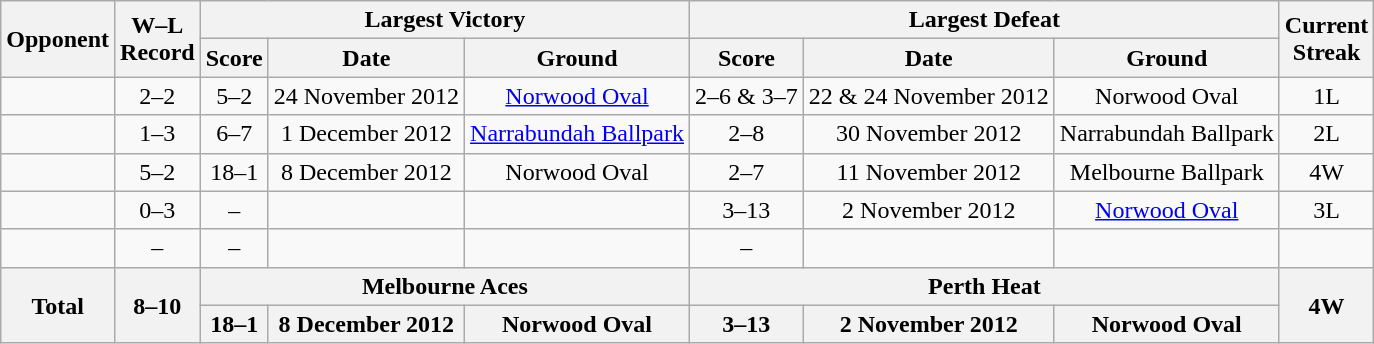<table class="wikitable" style="text-align:center">
<tr>
<th rowspan=2>Opponent</th>
<th rowspan=2>W–L<br>Record</th>
<th colspan=3>Largest Victory</th>
<th colspan=3>Largest Defeat</th>
<th rowspan=2>Current<br>Streak</th>
</tr>
<tr>
<th>Score</th>
<th>Date</th>
<th>Ground</th>
<th>Score</th>
<th>Date</th>
<th>Ground</th>
</tr>
<tr>
<td align=left></td>
<td>2–2</td>
<td>5–2</td>
<td>24 November 2012</td>
<td><a href='#'>Norwood Oval</a></td>
<td>2–6 & 3–7</td>
<td>22 & 24 November 2012</td>
<td>Norwood Oval</td>
<td>1L</td>
</tr>
<tr>
<td align=left></td>
<td>1–3</td>
<td>6–7</td>
<td>1 December 2012</td>
<td><a href='#'>Narrabundah Ballpark</a></td>
<td>2–8</td>
<td>30 November 2012</td>
<td>Narrabundah Ballpark</td>
<td>2L</td>
</tr>
<tr>
<td align=left></td>
<td>5–2</td>
<td>18–1</td>
<td>8 December 2012</td>
<td>Norwood Oval</td>
<td>2–7</td>
<td>11 November 2012</td>
<td>Melbourne Ballpark</td>
<td>4W</td>
</tr>
<tr>
<td align=left></td>
<td>0–3</td>
<td>–</td>
<td></td>
<td></td>
<td>3–13</td>
<td>2 November 2012</td>
<td><a href='#'>Norwood Oval</a></td>
<td>3L</td>
</tr>
<tr>
<td align=left></td>
<td>–</td>
<td>–</td>
<td></td>
<td></td>
<td>–</td>
<td></td>
<td></td>
<td></td>
</tr>
<tr>
<th rowspan=2 align=left>Total</th>
<th rowspan=2>8–10</th>
<th colspan=3>Melbourne Aces</th>
<th colspan=3>Perth Heat</th>
<th rowspan=2>4W</th>
</tr>
<tr>
<th>18–1</th>
<th>8 December 2012</th>
<th>Norwood Oval</th>
<th>3–13</th>
<th>2 November 2012</th>
<th>Norwood Oval</th>
</tr>
</table>
